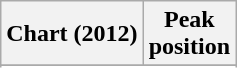<table class="wikitable sortable plainrowheaders" style="text-align:center">
<tr>
<th scope="col">Chart (2012)</th>
<th scope="col">Peak<br>position</th>
</tr>
<tr>
</tr>
<tr>
</tr>
<tr>
</tr>
<tr>
</tr>
</table>
